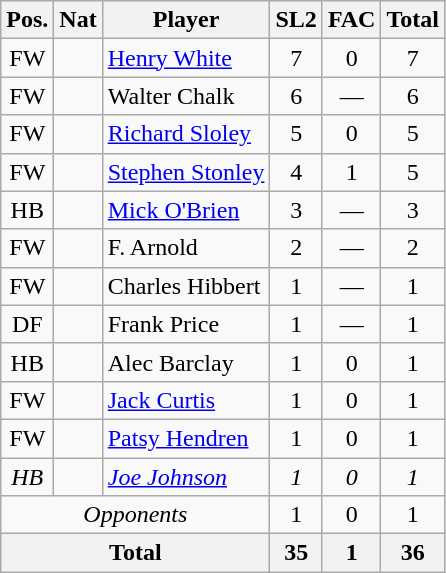<table class="wikitable"  style="text-align:center; border:1px #aaa solid;">
<tr>
<th>Pos.</th>
<th>Nat</th>
<th>Player</th>
<th>SL2</th>
<th>FAC</th>
<th>Total</th>
</tr>
<tr>
<td>FW</td>
<td></td>
<td style="text-align:left;"><a href='#'>Henry White</a></td>
<td>7</td>
<td>0</td>
<td>7</td>
</tr>
<tr>
<td>FW</td>
<td></td>
<td style="text-align:left;">Walter Chalk</td>
<td>6</td>
<td>—</td>
<td>6</td>
</tr>
<tr>
<td>FW</td>
<td></td>
<td style="text-align:left;"><a href='#'>Richard Sloley</a></td>
<td>5</td>
<td>0</td>
<td>5</td>
</tr>
<tr>
<td>FW</td>
<td></td>
<td style="text-align:left;"><a href='#'>Stephen Stonley</a></td>
<td>4</td>
<td>1</td>
<td>5</td>
</tr>
<tr>
<td>HB</td>
<td></td>
<td style="text-align:left;"><a href='#'>Mick O'Brien</a></td>
<td>3</td>
<td>—</td>
<td>3</td>
</tr>
<tr>
<td>FW</td>
<td></td>
<td style="text-align:left;">F. Arnold</td>
<td>2</td>
<td>—</td>
<td>2</td>
</tr>
<tr>
<td>FW</td>
<td></td>
<td style="text-align:left;">Charles Hibbert</td>
<td>1</td>
<td>—</td>
<td>1</td>
</tr>
<tr>
<td>DF</td>
<td></td>
<td style="text-align:left;">Frank Price</td>
<td>1</td>
<td>—</td>
<td>1</td>
</tr>
<tr>
<td>HB</td>
<td></td>
<td style="text-align:left;">Alec Barclay</td>
<td>1</td>
<td>0</td>
<td>1</td>
</tr>
<tr>
<td>FW</td>
<td><em></em></td>
<td style="text-align:left;"><a href='#'>Jack Curtis</a></td>
<td>1</td>
<td>0</td>
<td>1</td>
</tr>
<tr>
<td>FW</td>
<td></td>
<td style="text-align:left;"><a href='#'>Patsy Hendren</a></td>
<td>1</td>
<td>0</td>
<td>1</td>
</tr>
<tr>
<td><em>HB</em></td>
<td><em></em></td>
<td style="text-align:left;"><a href='#'><em>Joe Johnson</em></a></td>
<td><em>1</em></td>
<td><em>0</em></td>
<td><em>1</em></td>
</tr>
<tr>
<td colspan="3"><em>Opponents</em></td>
<td>1</td>
<td>0</td>
<td>1</td>
</tr>
<tr>
<th colspan="3">Total</th>
<th>35</th>
<th>1</th>
<th>36</th>
</tr>
</table>
